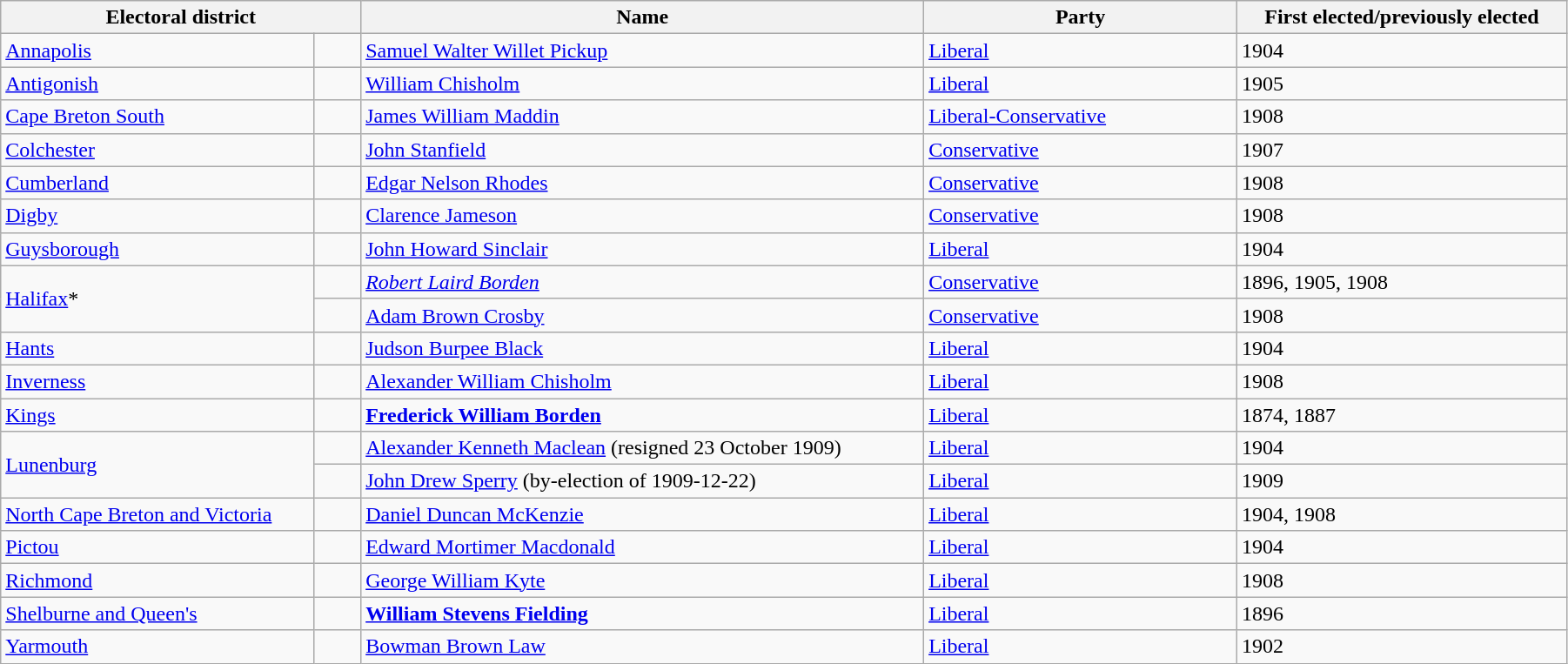<table class="wikitable" width=95%>
<tr>
<th colspan=2 width=23%>Electoral district</th>
<th>Name</th>
<th width=20%>Party</th>
<th>First elected/previously elected</th>
</tr>
<tr>
<td width=20%><a href='#'>Annapolis</a></td>
<td></td>
<td><a href='#'>Samuel Walter Willet Pickup</a></td>
<td><a href='#'>Liberal</a></td>
<td>1904</td>
</tr>
<tr>
<td><a href='#'>Antigonish</a></td>
<td></td>
<td><a href='#'>William Chisholm</a></td>
<td><a href='#'>Liberal</a></td>
<td>1905</td>
</tr>
<tr>
<td><a href='#'>Cape Breton South</a></td>
<td></td>
<td><a href='#'>James William Maddin</a></td>
<td><a href='#'>Liberal-Conservative</a></td>
<td>1908</td>
</tr>
<tr>
<td><a href='#'>Colchester</a></td>
<td></td>
<td><a href='#'>John Stanfield</a></td>
<td><a href='#'>Conservative</a></td>
<td>1907</td>
</tr>
<tr>
<td><a href='#'>Cumberland</a></td>
<td></td>
<td><a href='#'>Edgar Nelson Rhodes</a></td>
<td><a href='#'>Conservative</a></td>
<td>1908</td>
</tr>
<tr>
<td><a href='#'>Digby</a></td>
<td></td>
<td><a href='#'>Clarence Jameson</a></td>
<td><a href='#'>Conservative</a></td>
<td>1908</td>
</tr>
<tr>
<td><a href='#'>Guysborough</a></td>
<td></td>
<td><a href='#'>John Howard Sinclair</a></td>
<td><a href='#'>Liberal</a></td>
<td>1904</td>
</tr>
<tr>
<td rowspan=2><a href='#'>Halifax</a>*</td>
<td></td>
<td><em><a href='#'>Robert Laird Borden</a></em></td>
<td><a href='#'>Conservative</a></td>
<td>1896, 1905, 1908</td>
</tr>
<tr>
<td></td>
<td><a href='#'>Adam Brown Crosby</a></td>
<td><a href='#'>Conservative</a></td>
<td>1908</td>
</tr>
<tr>
<td><a href='#'>Hants</a></td>
<td></td>
<td><a href='#'>Judson Burpee Black</a></td>
<td><a href='#'>Liberal</a></td>
<td>1904</td>
</tr>
<tr>
<td><a href='#'>Inverness</a></td>
<td></td>
<td><a href='#'>Alexander William Chisholm</a></td>
<td><a href='#'>Liberal</a></td>
<td>1908</td>
</tr>
<tr>
<td><a href='#'>Kings</a></td>
<td></td>
<td><strong><a href='#'>Frederick William Borden</a></strong></td>
<td><a href='#'>Liberal</a></td>
<td>1874, 1887</td>
</tr>
<tr>
<td rowspan=2><a href='#'>Lunenburg</a></td>
<td></td>
<td><a href='#'>Alexander Kenneth Maclean</a> (resigned 23 October 1909)</td>
<td><a href='#'>Liberal</a></td>
<td>1904</td>
</tr>
<tr>
<td></td>
<td><a href='#'>John Drew Sperry</a> (by-election of 1909-12-22)</td>
<td><a href='#'>Liberal</a></td>
<td>1909</td>
</tr>
<tr>
<td><a href='#'>North Cape Breton and Victoria</a></td>
<td></td>
<td><a href='#'>Daniel Duncan McKenzie</a></td>
<td><a href='#'>Liberal</a></td>
<td>1904, 1908</td>
</tr>
<tr>
<td><a href='#'>Pictou</a></td>
<td></td>
<td><a href='#'>Edward Mortimer Macdonald</a></td>
<td><a href='#'>Liberal</a></td>
<td>1904</td>
</tr>
<tr>
<td><a href='#'>Richmond</a></td>
<td></td>
<td><a href='#'>George William Kyte</a></td>
<td><a href='#'>Liberal</a></td>
<td>1908</td>
</tr>
<tr>
<td><a href='#'>Shelburne and Queen's</a></td>
<td></td>
<td><strong><a href='#'>William Stevens Fielding</a></strong></td>
<td><a href='#'>Liberal</a></td>
<td>1896</td>
</tr>
<tr>
<td><a href='#'>Yarmouth</a></td>
<td></td>
<td><a href='#'>Bowman Brown Law</a></td>
<td><a href='#'>Liberal</a></td>
<td>1902</td>
</tr>
</table>
